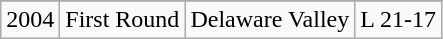<table class="wikitable">
<tr>
</tr>
<tr>
<td>2004</td>
<td>First Round</td>
<td>Delaware Valley</td>
<td>L 21-17</td>
</tr>
</table>
